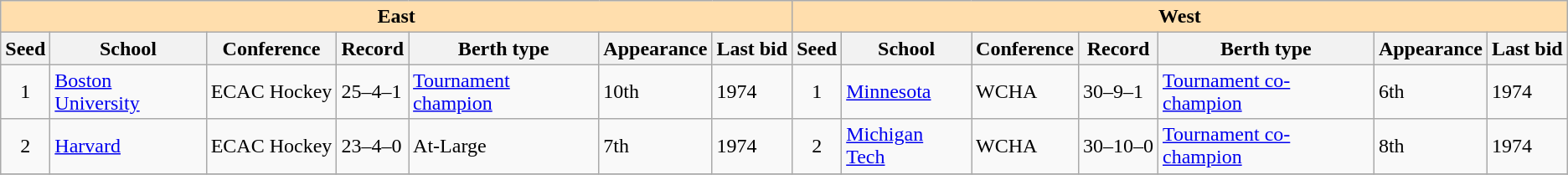<table class="wikitable">
<tr>
<th colspan="7" style="background:#ffdead;">East</th>
<th colspan="7" style="background:#ffdead;">West</th>
</tr>
<tr>
<th>Seed</th>
<th>School</th>
<th>Conference</th>
<th>Record</th>
<th>Berth type</th>
<th>Appearance</th>
<th>Last bid</th>
<th>Seed</th>
<th>School</th>
<th>Conference</th>
<th>Record</th>
<th>Berth type</th>
<th>Appearance</th>
<th>Last bid</th>
</tr>
<tr>
<td align=center>1</td>
<td><a href='#'>Boston University</a></td>
<td>ECAC Hockey</td>
<td>25–4–1</td>
<td><a href='#'>Tournament champion</a></td>
<td>10th</td>
<td>1974</td>
<td align=center>1</td>
<td><a href='#'>Minnesota</a></td>
<td>WCHA</td>
<td>30–9–1</td>
<td><a href='#'>Tournament co-champion</a></td>
<td>6th</td>
<td>1974</td>
</tr>
<tr>
<td align=center>2</td>
<td><a href='#'>Harvard</a></td>
<td>ECAC Hockey</td>
<td>23–4–0</td>
<td>At-Large</td>
<td>7th</td>
<td>1974</td>
<td align=center>2</td>
<td><a href='#'>Michigan Tech</a></td>
<td>WCHA</td>
<td>30–10–0</td>
<td><a href='#'>Tournament co-champion</a></td>
<td>8th</td>
<td>1974</td>
</tr>
<tr>
</tr>
</table>
